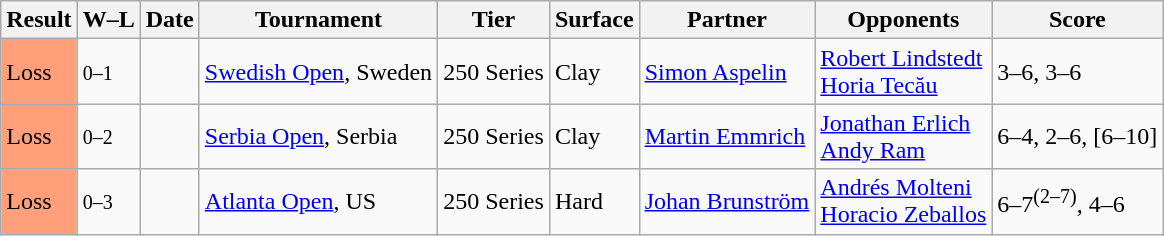<table class="sortable wikitable">
<tr>
<th>Result</th>
<th class="unsortable">W–L</th>
<th>Date</th>
<th>Tournament</th>
<th>Tier</th>
<th>Surface</th>
<th>Partner</th>
<th>Opponents</th>
<th class="unsortable">Score</th>
</tr>
<tr>
<td bgcolor=FFA07A>Loss</td>
<td><small>0–1</small></td>
<td><a href='#'></a></td>
<td><a href='#'>Swedish Open</a>, Sweden</td>
<td>250 Series</td>
<td>Clay</td>
<td> <a href='#'>Simon Aspelin</a></td>
<td> <a href='#'>Robert Lindstedt</a><br> <a href='#'>Horia Tecău</a></td>
<td>3–6, 3–6</td>
</tr>
<tr>
<td bgcolor=FFA07A>Loss</td>
<td><small>0–2</small></td>
<td><a href='#'></a></td>
<td><a href='#'>Serbia Open</a>, Serbia</td>
<td>250 Series</td>
<td>Clay</td>
<td> <a href='#'>Martin Emmrich</a></td>
<td> <a href='#'>Jonathan Erlich</a><br> <a href='#'>Andy Ram</a></td>
<td>6–4, 2–6, [6–10]</td>
</tr>
<tr>
<td bgcolor=FFA07A>Loss</td>
<td><small>0–3</small></td>
<td><a href='#'></a></td>
<td><a href='#'>Atlanta Open</a>, US</td>
<td>250 Series</td>
<td>Hard</td>
<td> <a href='#'>Johan Brunström</a></td>
<td> <a href='#'>Andrés Molteni</a><br> <a href='#'>Horacio Zeballos</a></td>
<td>6–7<sup>(2–7)</sup>, 4–6</td>
</tr>
</table>
